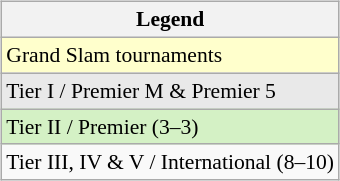<table>
<tr valign=top>
<td><br><table class="wikitable" style="font-size:90%;">
<tr>
<th>Legend</th>
</tr>
<tr>
<td bgcolor=FFFFCC>Grand Slam tournaments</td>
</tr>
<tr>
<td bgcolor=e9e9e9>Tier I / Premier M & Premier 5</td>
</tr>
<tr>
<td bgcolor=d4f1c5>Tier II / Premier (3–3)</td>
</tr>
<tr>
<td>Tier III, IV & V / International (8–10)</td>
</tr>
</table>
</td>
</tr>
</table>
